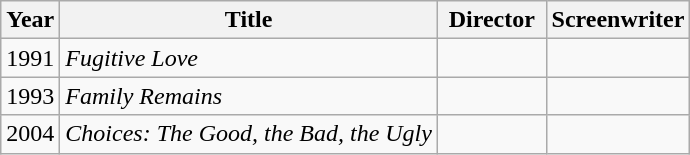<table class="wikitable">
<tr>
<th>Year</th>
<th>Title</th>
<th width=65>Director</th>
<th width=65>Screenwriter</th>
</tr>
<tr>
<td>1991</td>
<td><em>Fugitive Love</em></td>
<td></td>
<td></td>
</tr>
<tr>
<td>1993</td>
<td><em>Family Remains</em></td>
<td></td>
<td></td>
</tr>
<tr>
<td>2004</td>
<td><em>Choices: The Good, the Bad, the Ugly</em></td>
<td></td>
<td></td>
</tr>
</table>
